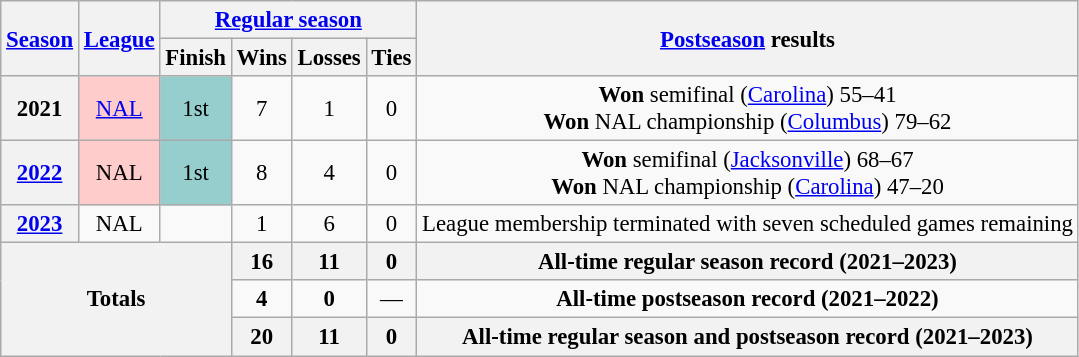<table class="wikitable" style="text-align:center; font-size: 95%;">
<tr>
<th rowspan="2"><a href='#'>Season</a></th>
<th rowspan="2"><a href='#'>League</a></th>
<th colspan="4"><a href='#'>Regular season</a></th>
<th rowspan="2"><a href='#'>Postseason</a> results</th>
</tr>
<tr>
<th>Finish</th>
<th>Wins</th>
<th>Losses</th>
<th>Ties</th>
</tr>
<tr>
<th>2021</th>
<td bgcolor="#fcc"><a href='#'>NAL</a></td>
<td bgcolor="#96cdcd">1st</td>
<td>7</td>
<td>1</td>
<td>0</td>
<td><strong>Won</strong> semifinal (<a href='#'>Carolina</a>) 55–41<br> <strong>Won</strong> NAL championship (<a href='#'>Columbus</a>) 79–62</td>
</tr>
<tr>
<th><a href='#'>2022</a></th>
<td bgcolor="#fcc">NAL</td>
<td bgcolor="#96cdcd">1st</td>
<td>8</td>
<td>4</td>
<td>0</td>
<td><strong>Won</strong> semifinal (<a href='#'>Jacksonville</a>) 68–67<br> <strong>Won</strong> NAL championship (<a href='#'>Carolina</a>) 47–20</td>
</tr>
<tr>
<th><a href='#'>2023</a></th>
<td>NAL</td>
<td></td>
<td>1</td>
<td>6</td>
<td>0</td>
<td>League membership terminated with seven scheduled games remaining</td>
</tr>
<tr>
<th colspan="3" rowspan="3">Totals</th>
<th>16</th>
<th>11</th>
<th>0</th>
<th>All-time regular season record (2021–2023)</th>
</tr>
<tr>
<td><strong>4</strong></td>
<td><strong>0</strong></td>
<td>—</td>
<td><strong>All-time postseason record (2021–2022)</strong></td>
</tr>
<tr>
<th>20</th>
<th>11</th>
<th>0</th>
<th>All-time regular season and postseason record (2021–2023)</th>
</tr>
</table>
